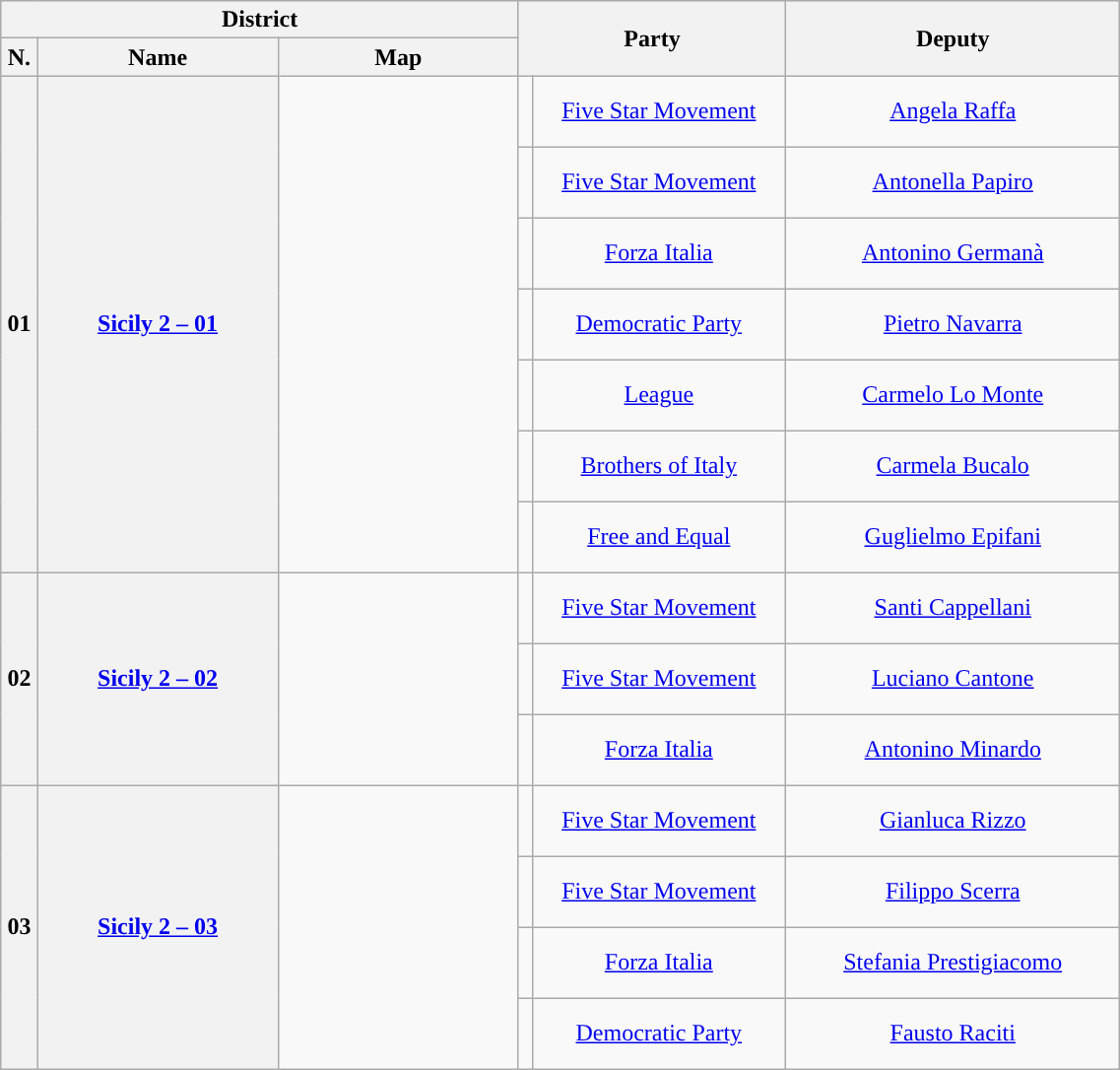<table class="wikitable" style="text-align:center; style="width=60%">
<tr>
<th width=35% colspan="3">District</th>
<th width=20% colspan="2" rowspan="2">Party</th>
<th width=25% rowspan="2">Deputy</th>
</tr>
<tr>
<th width=1%>N.</th>
<th width=18%>Name</th>
<th width=18%>Map</th>
</tr>
<tr style="height:3em;">
<th rowspan="7">01</th>
<th rowspan="7"><a href='#'>Sicily 2 – 01</a></th>
<td rowspan="7"></td>
<td style="background:"></td>
<td><a href='#'>Five Star Movement</a></td>
<td><a href='#'>Angela Raffa</a></td>
</tr>
<tr style="height:3em;">
<td style="background:"></td>
<td><a href='#'>Five Star Movement</a></td>
<td><a href='#'>Antonella Papiro</a></td>
</tr>
<tr style="height:3em;">
<td style="background:"></td>
<td><a href='#'>Forza Italia</a></td>
<td><a href='#'>Antonino Germanà</a></td>
</tr>
<tr style="height:3em;">
<td style="background:"></td>
<td><a href='#'>Democratic Party</a></td>
<td><a href='#'>Pietro Navarra</a></td>
</tr>
<tr style="height:3em;">
<td style="background:"></td>
<td><a href='#'>League</a></td>
<td><a href='#'>Carmelo Lo Monte</a></td>
</tr>
<tr style="height:3em;">
<td style="background:"></td>
<td><a href='#'>Brothers of Italy</a></td>
<td><a href='#'>Carmela Bucalo</a></td>
</tr>
<tr style="height:3em;">
<td style="background:"></td>
<td><a href='#'>Free and Equal</a></td>
<td><a href='#'>Guglielmo Epifani</a></td>
</tr>
<tr style="height:3em;">
<th rowspan="3">02</th>
<th rowspan="3"><a href='#'>Sicily 2 – 02</a></th>
<td rowspan="3"></td>
<td style="background:"></td>
<td><a href='#'>Five Star Movement</a></td>
<td><a href='#'>Santi Cappellani</a></td>
</tr>
<tr style="height:3em;">
<td style="background:"></td>
<td><a href='#'>Five Star Movement</a></td>
<td><a href='#'>Luciano Cantone</a></td>
</tr>
<tr style="height:3em;">
<td style="background:"></td>
<td><a href='#'>Forza Italia</a></td>
<td><a href='#'>Antonino Minardo</a></td>
</tr>
<tr style="height:3em;">
<th rowspan="4">03</th>
<th rowspan="4"><a href='#'>Sicily 2 – 03</a></th>
<td rowspan="4"></td>
<td style="background:"></td>
<td><a href='#'>Five Star Movement</a></td>
<td><a href='#'>Gianluca Rizzo</a></td>
</tr>
<tr style="height:3em;">
<td style="background:"></td>
<td><a href='#'>Five Star Movement</a></td>
<td><a href='#'>Filippo Scerra</a></td>
</tr>
<tr style="height:3em;">
<td style="background:"></td>
<td><a href='#'>Forza Italia</a></td>
<td><a href='#'>Stefania Prestigiacomo</a></td>
</tr>
<tr style="height:3em;">
<td style="background:"></td>
<td><a href='#'>Democratic Party</a></td>
<td><a href='#'>Fausto Raciti</a></td>
</tr>
</table>
